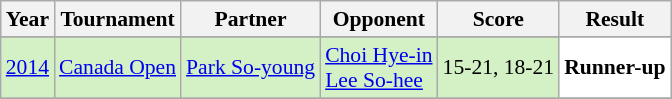<table class="sortable wikitable" style="font-size: 90%;">
<tr>
<th>Year</th>
<th>Tournament</th>
<th>Partner</th>
<th>Opponent</th>
<th>Score</th>
<th>Result</th>
</tr>
<tr>
</tr>
<tr style="background:#D4F1C5">
<td align="center"><a href='#'>2014</a></td>
<td align="left"><a href='#'>Canada Open</a></td>
<td align="left"> <a href='#'>Park So-young</a></td>
<td align="left"> <a href='#'>Choi Hye-in</a><br> <a href='#'>Lee So-hee</a></td>
<td align="left">15-21, 18-21</td>
<td style="text-align:left; background:white"> <strong>Runner-up</strong></td>
</tr>
<tr>
</tr>
</table>
